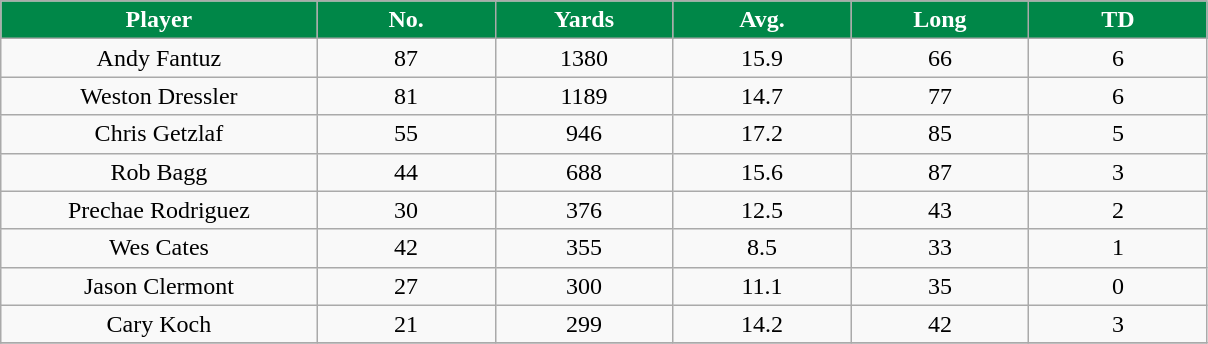<table class="wikitable sortable">
<tr>
<th style="background:#008748;color:white;" width="16%">Player</th>
<th style="background:#008748;color:white;"  width="9%">No.</th>
<th style="background:#008748;color:white;" width="9%">Yards</th>
<th style="background:#008748;color:white;" width="9%">Avg.</th>
<th style="background:#008748;color:white;" width="9%">Long</th>
<th style="background:#008748;color:white;" width="9%">TD</th>
</tr>
<tr align="center">
<td>Andy Fantuz</td>
<td>87</td>
<td>1380</td>
<td>15.9</td>
<td>66</td>
<td>6</td>
</tr>
<tr align="center">
<td>Weston Dressler</td>
<td>81</td>
<td>1189</td>
<td>14.7</td>
<td>77</td>
<td>6</td>
</tr>
<tr align="center">
<td>Chris Getzlaf</td>
<td>55</td>
<td>946</td>
<td>17.2</td>
<td>85</td>
<td>5</td>
</tr>
<tr align="center">
<td>Rob Bagg</td>
<td>44</td>
<td>688</td>
<td>15.6</td>
<td>87</td>
<td>3</td>
</tr>
<tr align="center">
<td>Prechae Rodriguez</td>
<td>30</td>
<td>376</td>
<td>12.5</td>
<td>43</td>
<td>2</td>
</tr>
<tr align="center">
<td>Wes Cates</td>
<td>42</td>
<td>355</td>
<td>8.5</td>
<td>33</td>
<td>1</td>
</tr>
<tr align="center">
<td>Jason Clermont</td>
<td>27</td>
<td>300</td>
<td>11.1</td>
<td>35</td>
<td>0</td>
</tr>
<tr align="center">
<td>Cary Koch</td>
<td>21</td>
<td>299</td>
<td>14.2</td>
<td>42</td>
<td>3</td>
</tr>
<tr align="center">
</tr>
</table>
